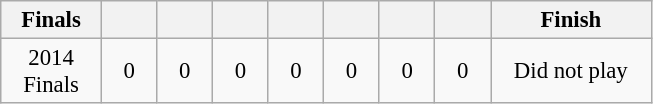<table class="wikitable" style="text-align:center;font-size:95%;">
<tr>
<th width=60>Finals</th>
<th width=30></th>
<th width=30></th>
<th width=30></th>
<th width=30></th>
<th width=30></th>
<th width=30></th>
<th width=30></th>
<th width=100>Finish</th>
</tr>
<tr>
<td>2014 Finals</td>
<td>0</td>
<td>0</td>
<td>0</td>
<td>0</td>
<td>0</td>
<td>0</td>
<td>0</td>
<td>Did not play</td>
</tr>
</table>
